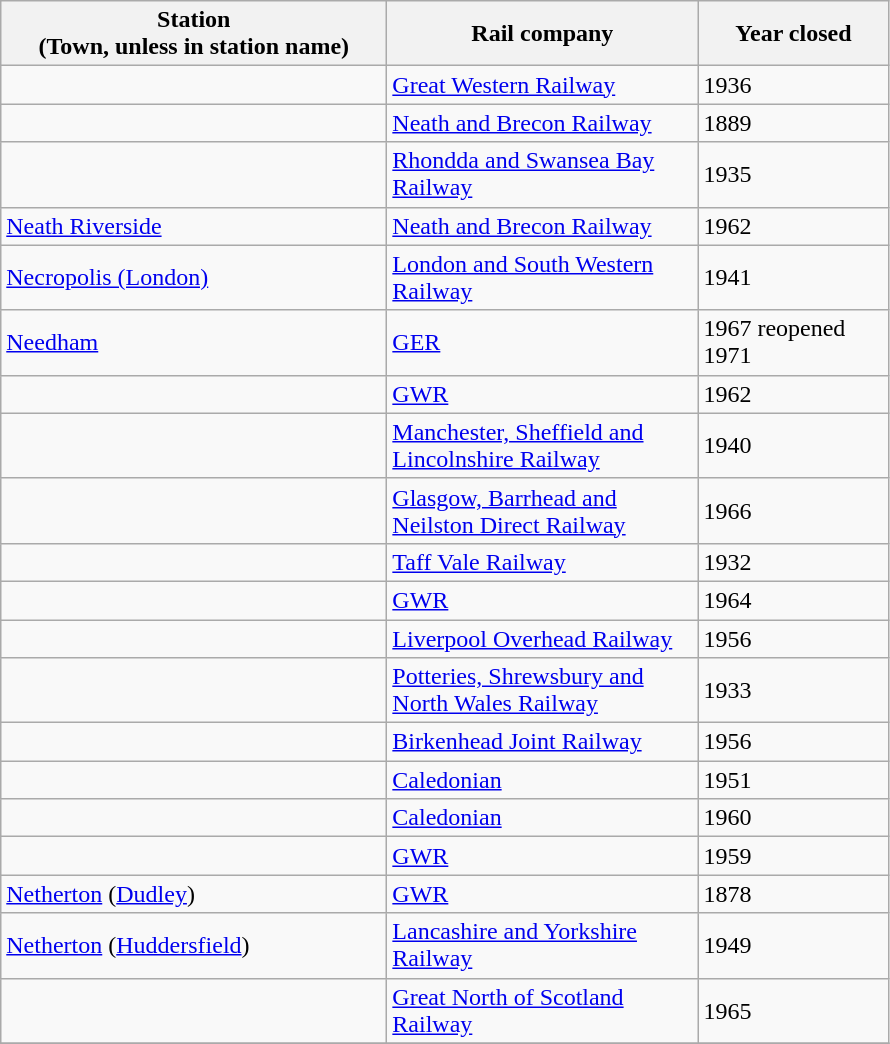<table class="wikitable sortable">
<tr>
<th style="width:250px">Station<br>(Town, unless in station name)</th>
<th style="width:200px">Rail company</th>
<th style="width:120px">Year closed</th>
</tr>
<tr>
<td></td>
<td><a href='#'>Great Western Railway</a></td>
<td>1936</td>
</tr>
<tr>
<td></td>
<td><a href='#'>Neath and Brecon Railway</a></td>
<td>1889</td>
</tr>
<tr>
<td></td>
<td><a href='#'>Rhondda and Swansea Bay Railway</a></td>
<td>1935</td>
</tr>
<tr>
<td><a href='#'>Neath Riverside</a></td>
<td><a href='#'>Neath and Brecon Railway</a></td>
<td>1962</td>
</tr>
<tr>
<td><a href='#'>Necropolis (London)</a></td>
<td><a href='#'>London and South Western Railway</a></td>
<td>1941</td>
</tr>
<tr>
<td><a href='#'>Needham</a></td>
<td><a href='#'>GER</a></td>
<td>1967 reopened 1971</td>
</tr>
<tr>
<td></td>
<td><a href='#'>GWR</a></td>
<td>1962</td>
</tr>
<tr>
<td></td>
<td><a href='#'>Manchester, Sheffield and Lincolnshire Railway</a></td>
<td>1940</td>
</tr>
<tr>
<td></td>
<td><a href='#'>Glasgow, Barrhead and Neilston Direct Railway</a></td>
<td>1966</td>
</tr>
<tr>
<td></td>
<td><a href='#'>Taff Vale Railway</a></td>
<td>1932</td>
</tr>
<tr>
<td></td>
<td><a href='#'>GWR</a></td>
<td>1964</td>
</tr>
<tr>
<td></td>
<td><a href='#'>Liverpool Overhead Railway</a></td>
<td>1956</td>
</tr>
<tr>
<td></td>
<td><a href='#'>Potteries, Shrewsbury and North Wales Railway</a></td>
<td>1933</td>
</tr>
<tr>
<td></td>
<td><a href='#'>Birkenhead Joint Railway</a></td>
<td>1956</td>
</tr>
<tr>
<td></td>
<td><a href='#'>Caledonian</a></td>
<td>1951</td>
</tr>
<tr>
<td></td>
<td><a href='#'>Caledonian</a></td>
<td>1960</td>
</tr>
<tr>
<td></td>
<td><a href='#'>GWR</a></td>
<td>1959</td>
</tr>
<tr>
<td><a href='#'>Netherton</a> (<a href='#'>Dudley</a>)</td>
<td><a href='#'>GWR</a></td>
<td>1878</td>
</tr>
<tr>
<td><a href='#'>Netherton</a> (<a href='#'>Huddersfield</a>)</td>
<td><a href='#'>Lancashire and Yorkshire Railway</a></td>
<td>1949</td>
</tr>
<tr>
<td></td>
<td><a href='#'>Great North of Scotland Railway</a></td>
<td>1965</td>
</tr>
<tr>
</tr>
</table>
